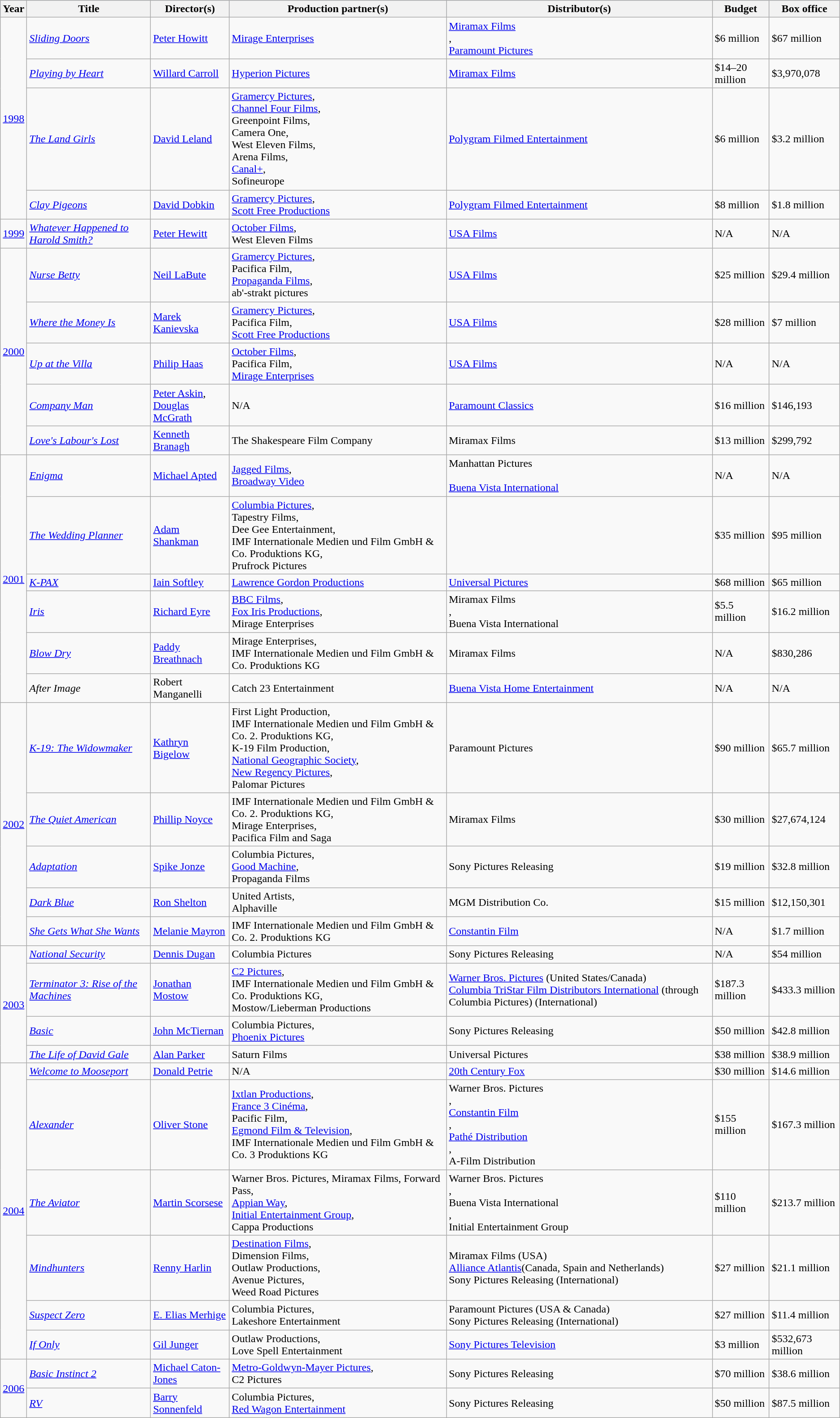<table class="wikitable sortable">
<tr style="background:#b0c4de; text-align:center;">
<th>Year</th>
<th>Title</th>
<th>Director(s)</th>
<th>Production partner(s)</th>
<th>Distributor(s)</th>
<th>Budget</th>
<th>Box office</th>
</tr>
<tr>
<td rowspan=4><a href='#'>1998</a></td>
<td><em><a href='#'>Sliding Doors</a></em></td>
<td><a href='#'>Peter Howitt</a></td>
<td><a href='#'>Mirage Enterprises</a></td>
<td><a href='#'>Miramax Films</a><br>,<br><a href='#'>Paramount Pictures</a><br></td>
<td>$6 million</td>
<td>$67 million</td>
</tr>
<tr>
<td><em><a href='#'>Playing by Heart</a></em></td>
<td><a href='#'>Willard Carroll</a></td>
<td><a href='#'>Hyperion Pictures</a></td>
<td><a href='#'>Miramax Films</a></td>
<td>$14–20 million</td>
<td>$3,970,078</td>
</tr>
<tr>
<td><em><a href='#'>The Land Girls</a></em></td>
<td><a href='#'>David Leland</a></td>
<td><a href='#'>Gramercy Pictures</a>,<br><a href='#'>Channel Four Films</a>,<br>Greenpoint Films,<br>Camera One,<br>West Eleven Films,<br>Arena Films,<br><a href='#'>Canal+</a>,<br>Sofineurope</td>
<td><a href='#'>Polygram Filmed Entertainment</a></td>
<td>$6 million</td>
<td>$3.2 million</td>
</tr>
<tr>
<td><em><a href='#'>Clay Pigeons</a></em></td>
<td><a href='#'>David Dobkin</a></td>
<td><a href='#'>Gramercy Pictures</a>,<br><a href='#'>Scott Free Productions</a></td>
<td><a href='#'>Polygram Filmed Entertainment</a></td>
<td>$8 million</td>
<td>$1.8 million</td>
</tr>
<tr>
<td><a href='#'>1999</a></td>
<td><em><a href='#'>Whatever Happened to Harold Smith?</a></em></td>
<td><a href='#'>Peter Hewitt</a></td>
<td><a href='#'>October Films</a>,<br>West Eleven Films</td>
<td><a href='#'>USA Films</a></td>
<td>N/A</td>
<td>N/A</td>
</tr>
<tr>
<td rowspan=5><a href='#'>2000</a></td>
<td><em><a href='#'>Nurse Betty</a></em></td>
<td><a href='#'>Neil LaBute</a></td>
<td><a href='#'>Gramercy Pictures</a>,<br>Pacifica Film,<br><a href='#'>Propaganda Films</a>,<br>ab'-strakt pictures</td>
<td><a href='#'>USA Films</a></td>
<td>$25 million</td>
<td>$29.4 million</td>
</tr>
<tr>
<td><em><a href='#'>Where the Money Is</a></em></td>
<td><a href='#'>Marek Kanievska</a></td>
<td><a href='#'>Gramercy Pictures</a>,<br>Pacifica Film,<br><a href='#'>Scott Free Productions</a></td>
<td><a href='#'>USA Films</a></td>
<td>$28 million</td>
<td>$7 million</td>
</tr>
<tr>
<td><em><a href='#'>Up at the Villa</a></em></td>
<td><a href='#'>Philip Haas</a></td>
<td><a href='#'>October Films</a>,<br>Pacifica Film,<br><a href='#'>Mirage Enterprises</a></td>
<td><a href='#'>USA Films</a></td>
<td>N/A</td>
<td>N/A</td>
</tr>
<tr>
<td><em><a href='#'>Company Man</a></em></td>
<td><a href='#'>Peter Askin</a>,<br><a href='#'>Douglas McGrath</a></td>
<td>N/A</td>
<td><a href='#'>Paramount Classics</a></td>
<td>$16 million</td>
<td>$146,193</td>
</tr>
<tr>
<td><em><a href='#'>Love's Labour's Lost</a></em></td>
<td><a href='#'>Kenneth Branagh</a></td>
<td>The Shakespeare Film Company</td>
<td>Miramax Films</td>
<td>$13 million</td>
<td>$299,792</td>
</tr>
<tr>
<td rowspan=6><a href='#'>2001</a></td>
<td><em><a href='#'>Enigma</a></em></td>
<td><a href='#'>Michael Apted</a></td>
<td><a href='#'>Jagged Films</a>,<br><a href='#'>Broadway Video</a></td>
<td>Manhattan Pictures<br><br><a href='#'>Buena Vista International</a><br></td>
<td>N/A</td>
<td>N/A</td>
</tr>
<tr>
<td><em><a href='#'>The Wedding Planner</a></em></td>
<td><a href='#'>Adam Shankman</a></td>
<td><a href='#'>Columbia Pictures</a>,<br>Tapestry Films,<br>Dee Gee Entertainment,<br>IMF Internationale Medien und Film GmbH & Co. Produktions KG,<br>Prufrock Pictures</td>
<td></td>
<td>$35 million</td>
<td>$95 million</td>
</tr>
<tr>
<td><em><a href='#'>K-PAX</a></em></td>
<td><a href='#'>Iain Softley</a></td>
<td><a href='#'>Lawrence Gordon Productions</a></td>
<td><a href='#'>Universal Pictures</a></td>
<td>$68 million</td>
<td>$65 million</td>
</tr>
<tr>
<td><em><a href='#'>Iris</a></em></td>
<td><a href='#'>Richard Eyre</a></td>
<td><a href='#'>BBC Films</a>,<br><a href='#'>Fox Iris Productions</a>,<br>Mirage Enterprises</td>
<td>Miramax Films<br>,<br>Buena Vista International<br></td>
<td>$5.5 million</td>
<td>$16.2 million</td>
</tr>
<tr>
<td><em><a href='#'>Blow Dry</a></em></td>
<td><a href='#'>Paddy Breathnach</a></td>
<td>Mirage Enterprises,<br>IMF Internationale Medien und Film GmbH & Co. Produktions KG</td>
<td>Miramax Films</td>
<td>N/A</td>
<td>$830,286</td>
</tr>
<tr>
<td><em>After Image</em></td>
<td>Robert Manganelli</td>
<td>Catch 23 Entertainment</td>
<td><a href='#'>Buena Vista Home Entertainment</a></td>
<td>N/A</td>
<td>N/A</td>
</tr>
<tr>
<td rowspan=5><a href='#'>2002</a></td>
<td><em><a href='#'>K-19: The Widowmaker</a></em></td>
<td><a href='#'>Kathryn Bigelow</a></td>
<td>First Light Production,<br>IMF Internationale Medien und Film GmbH & Co. 2. Produktions KG,<br>K-19 Film Production,<br><a href='#'>National Geographic Society</a>,<br><a href='#'>New Regency Pictures</a>,<br>Palomar Pictures</td>
<td>Paramount Pictures</td>
<td>$90 million</td>
<td>$65.7 million</td>
</tr>
<tr>
<td><em><a href='#'>The Quiet American</a></em></td>
<td><a href='#'>Phillip Noyce</a></td>
<td>IMF Internationale Medien und Film GmbH & Co. 2. Produktions KG,<br>Mirage Enterprises,<br>Pacifica Film and Saga</td>
<td>Miramax Films</td>
<td>$30 million</td>
<td>$27,674,124</td>
</tr>
<tr>
<td><em><a href='#'>Adaptation</a></em></td>
<td><a href='#'>Spike Jonze</a></td>
<td>Columbia Pictures,<br><a href='#'>Good Machine</a>,<br>Propaganda Films</td>
<td>Sony Pictures Releasing</td>
<td>$19 million</td>
<td>$32.8 million</td>
</tr>
<tr>
<td><em><a href='#'>Dark Blue</a></em></td>
<td><a href='#'>Ron Shelton</a></td>
<td>United Artists,<br>Alphaville</td>
<td>MGM Distribution Co.</td>
<td>$15 million</td>
<td>$12,150,301</td>
</tr>
<tr>
<td><em><a href='#'>She Gets What She Wants</a></em></td>
<td><a href='#'>Melanie Mayron</a></td>
<td>IMF Internationale Medien und Film GmbH & Co. 2. Produktions KG</td>
<td><a href='#'>Constantin Film</a></td>
<td>N/A</td>
<td>$1.7 million</td>
</tr>
<tr>
<td rowspan=4><a href='#'>2003</a></td>
<td><em><a href='#'>National Security</a></em></td>
<td><a href='#'>Dennis Dugan</a></td>
<td>Columbia Pictures</td>
<td>Sony Pictures Releasing</td>
<td>N/A</td>
<td>$54 million</td>
</tr>
<tr>
<td><em><a href='#'>Terminator 3: Rise of the Machines</a></em></td>
<td><a href='#'>Jonathan Mostow</a></td>
<td><a href='#'>C2 Pictures</a>,<br>IMF Internationale Medien und Film GmbH & Co. Produktions KG,<br>Mostow/Lieberman Productions</td>
<td><a href='#'>Warner Bros. Pictures</a> (United States/Canada)<br><a href='#'>Columbia TriStar Film Distributors International</a> (through Columbia Pictures) (International)</td>
<td>$187.3 million<br></td>
<td>$433.3 million</td>
</tr>
<tr>
<td><em><a href='#'>Basic</a></em></td>
<td><a href='#'>John McTiernan</a></td>
<td>Columbia Pictures,<br><a href='#'>Phoenix Pictures</a></td>
<td>Sony Pictures Releasing</td>
<td>$50 million</td>
<td>$42.8 million</td>
</tr>
<tr>
<td><em><a href='#'>The Life of David Gale</a></em></td>
<td><a href='#'>Alan Parker</a></td>
<td>Saturn Films</td>
<td>Universal Pictures</td>
<td>$38 million</td>
<td>$38.9 million</td>
</tr>
<tr>
<td rowspan=6><a href='#'>2004</a></td>
<td><em><a href='#'>Welcome to Mooseport</a></em></td>
<td><a href='#'>Donald Petrie</a></td>
<td>N/A</td>
<td><a href='#'>20th Century Fox</a></td>
<td>$30 million</td>
<td>$14.6 million</td>
</tr>
<tr>
<td><em><a href='#'>Alexander</a></em></td>
<td><a href='#'>Oliver Stone</a></td>
<td><a href='#'>Ixtlan Productions</a>,<br><a href='#'>France 3 Cinéma</a>,<br>Pacific Film,<br><a href='#'>Egmond Film & Television</a>,<br>IMF Internationale Medien und Film GmbH & Co. 3 Produktions KG</td>
<td>Warner Bros. Pictures<br>,<br><a href='#'>Constantin Film</a><br>,<br><a href='#'>Pathé Distribution</a><br>,<br>A-Film Distribution<br></td>
<td>$155 million</td>
<td>$167.3 million</td>
</tr>
<tr>
<td><em><a href='#'>The Aviator</a></em></td>
<td><a href='#'>Martin Scorsese</a></td>
<td>Warner Bros. Pictures, Miramax Films, Forward Pass,<br><a href='#'>Appian Way</a>,<br><a href='#'>Initial Entertainment Group</a>,<br>Cappa Productions</td>
<td>Warner Bros. Pictures<br>,<br>Buena Vista International<br>,<br>Initial Entertainment Group<br></td>
<td>$110 million</td>
<td>$213.7 million</td>
</tr>
<tr>
<td><em><a href='#'>Mindhunters</a></em></td>
<td><a href='#'>Renny Harlin</a></td>
<td><a href='#'>Destination Films</a>,<br>Dimension Films,<br>Outlaw Productions,<br>Avenue Pictures,<br>Weed Road Pictures</td>
<td>Miramax Films (USA)<br><a href='#'>Alliance Atlantis</a>(Canada, Spain and Netherlands)<br>Sony Pictures Releasing (International)</td>
<td>$27 million</td>
<td>$21.1 million</td>
</tr>
<tr>
<td><em><a href='#'>Suspect Zero</a></em></td>
<td><a href='#'>E. Elias Merhige</a></td>
<td>Columbia Pictures, <br>Lakeshore Entertainment</td>
<td>Paramount Pictures (USA & Canada)<br>Sony Pictures Releasing (International)</td>
<td>$27 million</td>
<td>$11.4 million</td>
</tr>
<tr>
<td><em><a href='#'>If Only</a></em></td>
<td><a href='#'>Gil Junger</a></td>
<td>Outlaw Productions,<br>Love Spell Entertainment</td>
<td><a href='#'>Sony Pictures Television</a></td>
<td>$3 million</td>
<td>$532,673 million</td>
</tr>
<tr>
<td rowspan=2><a href='#'>2006</a></td>
<td><em><a href='#'>Basic Instinct 2</a></em></td>
<td><a href='#'>Michael Caton-Jones</a></td>
<td><a href='#'>Metro-Goldwyn-Mayer Pictures</a>,<br>C2 Pictures</td>
<td>Sony Pictures Releasing</td>
<td>$70 million</td>
<td>$38.6 million</td>
</tr>
<tr>
<td><em><a href='#'>RV</a></em></td>
<td><a href='#'>Barry Sonnenfeld</a></td>
<td>Columbia Pictures,<br><a href='#'>Red Wagon Entertainment</a></td>
<td>Sony Pictures Releasing</td>
<td>$50 million</td>
<td>$87.5 million</td>
</tr>
</table>
